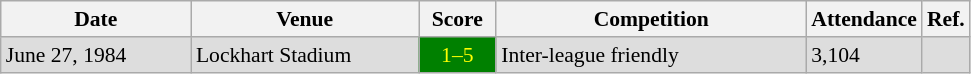<table class="wikitable" style="font-size:90%">
<tr>
<th width=120>Date</th>
<th width=145>Venue</th>
<th width=45>Score</th>
<th width=200>Competition</th>
<th width=35>Attendance</th>
<th width=15>Ref.</th>
</tr>
<tr>
<td style="text-align:left; background:#ddd;">June 27, 1984</td>
<td style="text-align:left; background:#ddd;">Lockhart Stadium</td>
<td style="text-align:center; background:green;color:yellow;">1–5</td>
<td style="text-align:left; background:#ddd;">Inter-league friendly</td>
<td style="text-align:left; background:#ddd;">3,104</td>
<td style="text-align:left; background:#ddd;"></td>
</tr>
</table>
